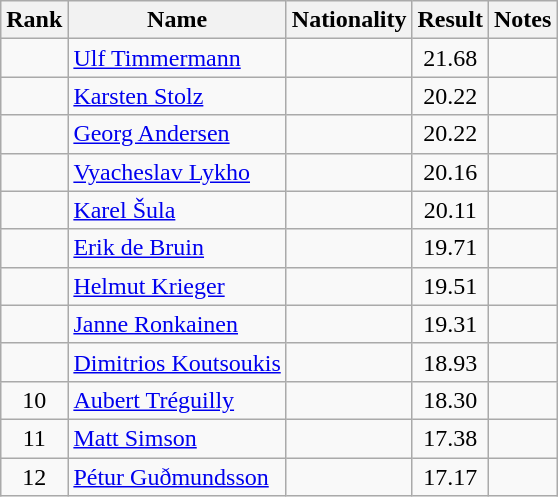<table class="wikitable sortable" style="text-align:center">
<tr>
<th>Rank</th>
<th>Name</th>
<th>Nationality</th>
<th>Result</th>
<th>Notes</th>
</tr>
<tr>
<td></td>
<td align="left"><a href='#'>Ulf Timmermann</a></td>
<td align=left></td>
<td>21.68</td>
<td></td>
</tr>
<tr>
<td></td>
<td align="left"><a href='#'>Karsten Stolz</a></td>
<td align=left></td>
<td>20.22</td>
<td></td>
</tr>
<tr>
<td></td>
<td align="left"><a href='#'>Georg Andersen</a></td>
<td align=left></td>
<td>20.22</td>
<td></td>
</tr>
<tr>
<td></td>
<td align="left"><a href='#'>Vyacheslav Lykho</a></td>
<td align=left></td>
<td>20.16</td>
<td></td>
</tr>
<tr>
<td></td>
<td align="left"><a href='#'>Karel Šula</a></td>
<td align=left></td>
<td>20.11</td>
<td></td>
</tr>
<tr>
<td></td>
<td align="left"><a href='#'>Erik de Bruin</a></td>
<td align=left></td>
<td>19.71</td>
<td></td>
</tr>
<tr>
<td></td>
<td align="left"><a href='#'>Helmut Krieger</a></td>
<td align=left></td>
<td>19.51</td>
<td></td>
</tr>
<tr>
<td></td>
<td align="left"><a href='#'>Janne Ronkainen</a></td>
<td align=left></td>
<td>19.31</td>
<td></td>
</tr>
<tr>
<td></td>
<td align="left"><a href='#'>Dimitrios Koutsoukis</a></td>
<td align=left></td>
<td>18.93</td>
<td></td>
</tr>
<tr>
<td>10</td>
<td align="left"><a href='#'>Aubert Tréguilly</a></td>
<td align=left></td>
<td>18.30</td>
<td></td>
</tr>
<tr>
<td>11</td>
<td align="left"><a href='#'>Matt Simson</a></td>
<td align=left></td>
<td>17.38</td>
<td></td>
</tr>
<tr>
<td>12</td>
<td align="left"><a href='#'>Pétur Guðmundsson</a></td>
<td align=left></td>
<td>17.17</td>
<td></td>
</tr>
</table>
